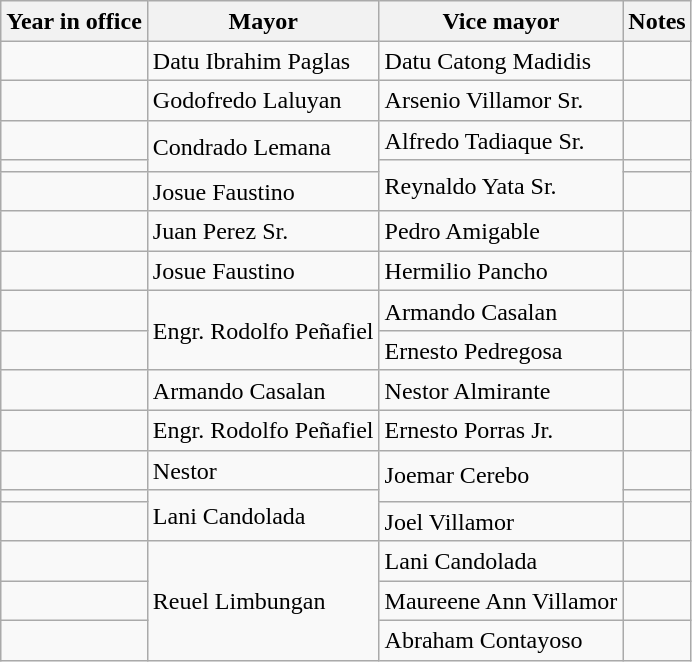<table class="wikitable" style="line-height:1.20em; font-size:100%;">
<tr>
<th>Year in office</th>
<th>Mayor</th>
<th>Vice mayor</th>
<th>Notes</th>
</tr>
<tr>
<td></td>
<td>Datu Ibrahim Paglas</td>
<td>Datu Catong Madidis</td>
<td></td>
</tr>
<tr>
<td></td>
<td>Godofredo Laluyan</td>
<td>Arsenio Villamor Sr.</td>
<td></td>
</tr>
<tr>
<td></td>
<td rowspan="2">Condrado Lemana</td>
<td>Alfredo Tadiaque Sr.</td>
<td></td>
</tr>
<tr>
<td></td>
<td rowspan="2">Reynaldo Yata Sr.</td>
<td></td>
</tr>
<tr>
<td></td>
<td>Josue Faustino<br></td>
<td></td>
</tr>
<tr>
<td></td>
<td>Juan Perez Sr.</td>
<td>Pedro Amigable</td>
<td></td>
</tr>
<tr>
<td></td>
<td>Josue Faustino<br></td>
<td>Hermilio Pancho</td>
<td></td>
</tr>
<tr>
<td></td>
<td rowspan="2">Engr. Rodolfo Peñafiel<br></td>
<td>Armando Casalan</td>
<td></td>
</tr>
<tr>
<td></td>
<td>Ernesto Pedregosa</td>
<td></td>
</tr>
<tr>
<td></td>
<td>Armando Casalan</td>
<td>Nestor Almirante</td>
<td></td>
</tr>
<tr>
<td></td>
<td>Engr. Rodolfo Peñafiel<br></td>
<td>Ernesto Porras Jr.</td>
<td></td>
</tr>
<tr>
<td></td>
<td>Nestor </td>
<td rowspan="2">Joemar Cerebo</td>
<td></td>
</tr>
<tr>
<td></td>
<td rowspan="2">Lani Candolada</td>
<td></td>
</tr>
<tr>
<td></td>
<td>Joel Villamor</td>
<td></td>
</tr>
<tr>
<td></td>
<td rowspan="3">Reuel Limbungan</td>
<td>Lani Candolada</td>
<td></td>
</tr>
<tr>
<td></td>
<td>Maureene Ann Villamor</td>
<td></td>
</tr>
<tr>
<td></td>
<td>Abraham Contayoso</td>
<td></td>
</tr>
</table>
